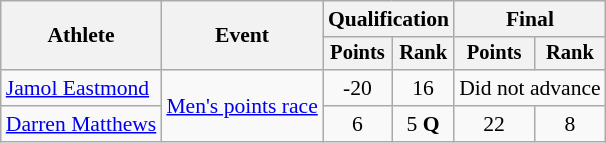<table class="wikitable" style="font-size:90%;">
<tr>
<th rowspan=2>Athlete</th>
<th rowspan=2>Event</th>
<th colspan=2>Qualification</th>
<th colspan=2>Final</th>
</tr>
<tr style="font-size:95%">
<th>Points</th>
<th>Rank</th>
<th>Points</th>
<th>Rank</th>
</tr>
<tr align=center>
<td align=left><a href='#'>Jamol Eastmond</a></td>
<td align=left rowspan=2><a href='#'>Men's points race</a></td>
<td>-20</td>
<td>16</td>
<td colspan=2>Did not advance</td>
</tr>
<tr align=center>
<td align=left><a href='#'>Darren Matthews</a></td>
<td>6</td>
<td>5 <strong>Q</strong></td>
<td>22</td>
<td>8</td>
</tr>
</table>
